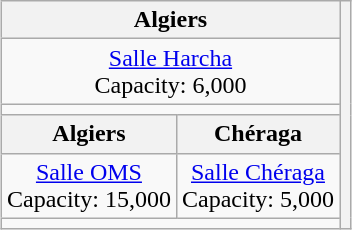<table class="wikitable" style="margin:1em auto; text-align:center;">
<tr>
<th style="border-left:none; border-right;" colspan=2>Algiers</th>
<th rowspan=6></th>
</tr>
<tr>
<td style="border-left:none; border-right;" colspan=2><a href='#'>Salle Harcha</a><br>Capacity: 6,000</td>
</tr>
<tr>
<td style="border:none;" colspan=2></td>
</tr>
<tr>
<th style="border-left:none; border-right;">Algiers</th>
<th style="border-left:none; border-right;">Chéraga</th>
</tr>
<tr>
<td style="border-left:none; border-right;"><a href='#'>Salle OMS</a><br>Capacity: 15,000</td>
<td style="border-left:none; border-right;"><a href='#'>Salle Chéraga</a><br>Capacity: 5,000</td>
</tr>
<tr>
<td style="border:none;"></td>
<td style="border:none;"></td>
</tr>
</table>
